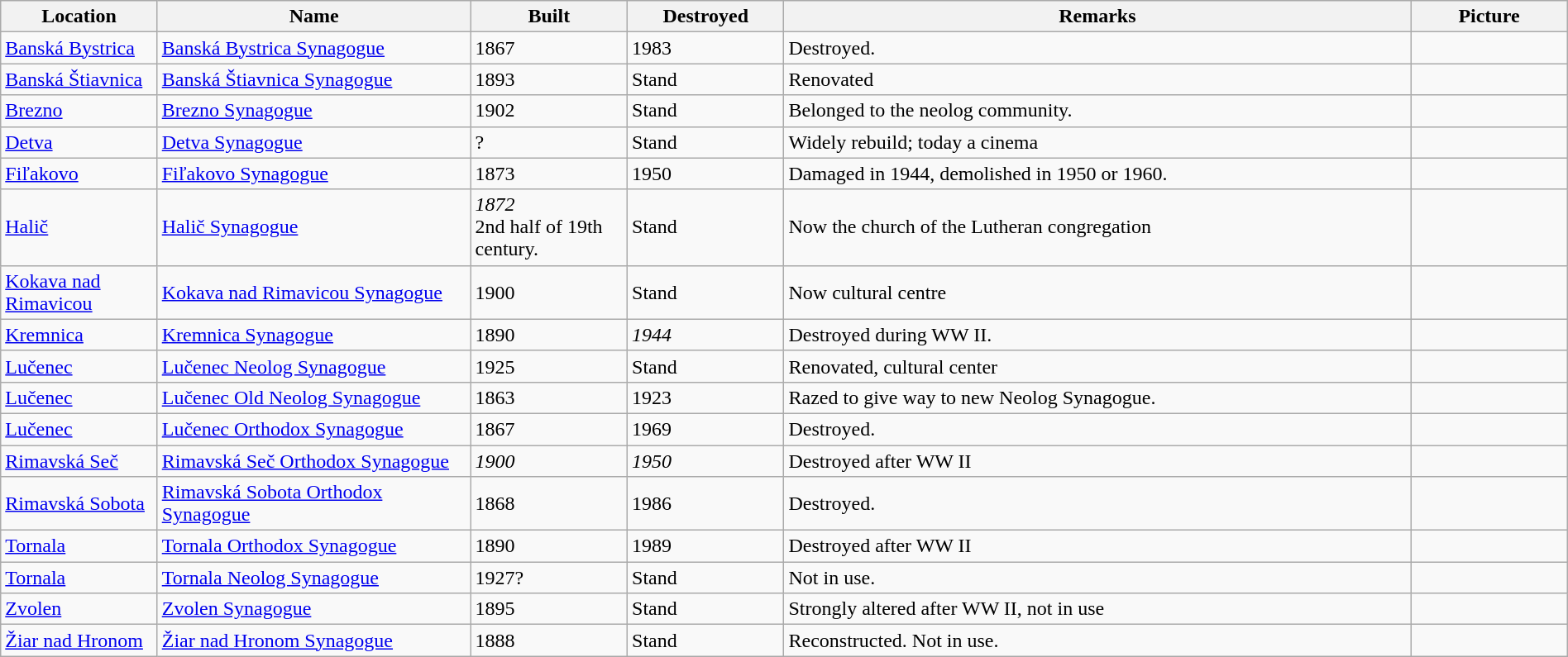<table class="wikitable sortable" width="100%">
<tr>
<th width="10%">Location</th>
<th width="20%">Name</th>
<th width="10%">Built</th>
<th width="10%">Destroyed</th>
<th width="40%" class="unsortable">Remarks</th>
<th width="10%" class="unsortable">Picture</th>
</tr>
<tr>
<td><a href='#'>Banská Bystrica</a></td>
<td><a href='#'>Banská Bystrica Synagogue</a></td>
<td>1867</td>
<td>1983</td>
<td>Destroyed.</td>
<td></td>
</tr>
<tr>
<td><a href='#'>Banská Štiavnica</a></td>
<td><a href='#'>Banská Štiavnica Synagogue</a></td>
<td>1893</td>
<td>Stand</td>
<td>Renovated</td>
<td></td>
</tr>
<tr>
<td><a href='#'>Brezno</a></td>
<td><a href='#'>Brezno Synagogue</a></td>
<td>1902</td>
<td>Stand</td>
<td>Belonged to the neolog community.</td>
<td></td>
</tr>
<tr>
<td><a href='#'>Detva</a></td>
<td><a href='#'>Detva Synagogue</a></td>
<td>?</td>
<td>Stand</td>
<td>Widely rebuild; today a cinema</td>
<td></td>
</tr>
<tr>
<td><a href='#'>Fiľakovo</a></td>
<td><a href='#'>Fiľakovo Synagogue</a></td>
<td>1873</td>
<td>1950</td>
<td>Damaged in 1944, demolished in 1950 or 1960.</td>
<td></td>
</tr>
<tr>
<td><a href='#'>Halič</a></td>
<td><a href='#'>Halič Synagogue</a></td>
<td><em>1872</em><br>2nd half of 19th century.</td>
<td>Stand</td>
<td>Now the church of the Lutheran congregation</td>
<td></td>
</tr>
<tr>
<td><a href='#'>Kokava nad Rimavicou</a></td>
<td><a href='#'>Kokava nad Rimavicou Synagogue</a></td>
<td>1900</td>
<td>Stand</td>
<td>Now cultural centre</td>
<td></td>
</tr>
<tr>
<td><a href='#'>Kremnica</a></td>
<td><a href='#'>Kremnica Synagogue</a></td>
<td>1890</td>
<td><em>1944</em></td>
<td>Destroyed during WW II.</td>
<td></td>
</tr>
<tr>
<td><a href='#'>Lučenec</a></td>
<td><a href='#'>Lučenec Neolog Synagogue</a></td>
<td>1925</td>
<td>Stand</td>
<td>Renovated, cultural center</td>
<td></td>
</tr>
<tr>
<td><a href='#'>Lučenec</a></td>
<td><a href='#'>Lučenec Old Neolog Synagogue</a></td>
<td>1863</td>
<td>1923</td>
<td>Razed to give way to new Neolog Synagogue.</td>
<td></td>
</tr>
<tr>
<td><a href='#'>Lučenec</a></td>
<td><a href='#'>Lučenec Orthodox Synagogue</a></td>
<td>1867</td>
<td>1969</td>
<td>Destroyed.</td>
<td></td>
</tr>
<tr>
<td><a href='#'>Rimavská Seč</a></td>
<td><a href='#'>Rimavská Seč Orthodox Synagogue</a></td>
<td><em>1900</em></td>
<td><em>1950</em></td>
<td>Destroyed after WW II</td>
<td></td>
</tr>
<tr>
<td><a href='#'>Rimavská Sobota</a></td>
<td><a href='#'>Rimavská Sobota Orthodox Synagogue</a></td>
<td>1868</td>
<td>1986</td>
<td>Destroyed.</td>
<td></td>
</tr>
<tr>
<td><a href='#'>Tornala</a></td>
<td><a href='#'>Tornala Orthodox Synagogue</a></td>
<td>1890</td>
<td>1989</td>
<td>Destroyed after WW II</td>
<td></td>
</tr>
<tr>
<td><a href='#'>Tornala</a></td>
<td><a href='#'>Tornala Neolog Synagogue</a></td>
<td>1927?</td>
<td>Stand</td>
<td>Not in use.</td>
<td></td>
</tr>
<tr>
<td><a href='#'>Zvolen</a></td>
<td><a href='#'>Zvolen Synagogue</a></td>
<td>1895</td>
<td>Stand</td>
<td>Strongly altered after WW II, not in use</td>
<td></td>
</tr>
<tr>
<td><a href='#'>Žiar nad Hronom</a></td>
<td><a href='#'>Žiar nad Hronom Synagogue</a></td>
<td>1888</td>
<td>Stand</td>
<td>Reconstructed. Not in use.</td>
<td></td>
</tr>
</table>
